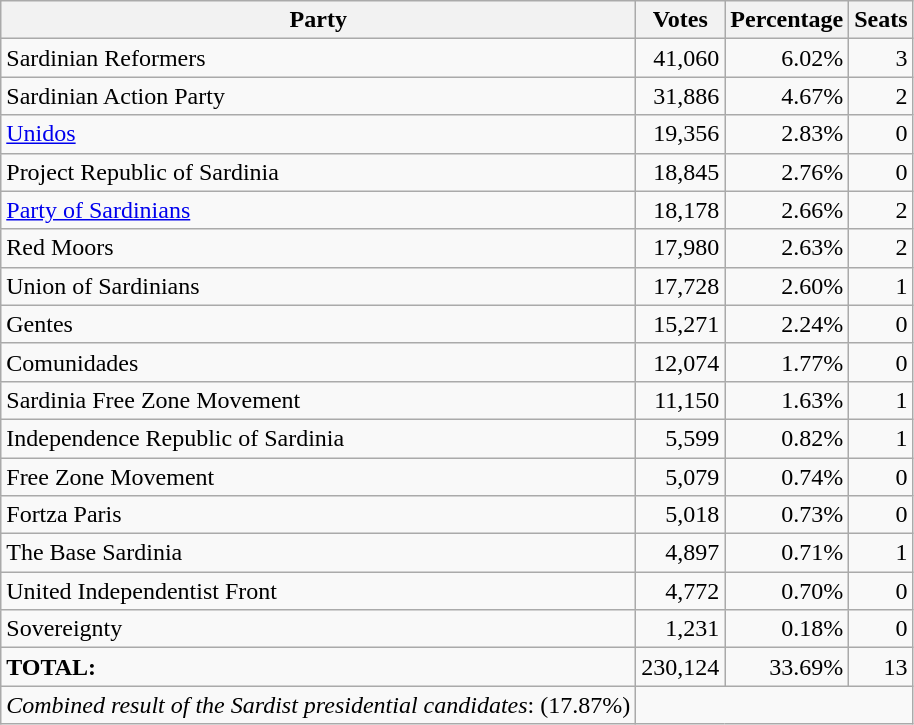<table class="wikitable mw-collapsible" style="text-align:right">
<tr>
<th>Party</th>
<th>Votes</th>
<th>Percentage</th>
<th>Seats</th>
</tr>
<tr>
<td style="text-align:left;">Sardinian Reformers</td>
<td>41,060</td>
<td>6.02%</td>
<td>3</td>
</tr>
<tr>
<td style="text-align:left;">Sardinian Action Party</td>
<td>31,886</td>
<td>4.67%</td>
<td>2</td>
</tr>
<tr>
<td style="text-align:left;"><a href='#'>Unidos</a></td>
<td>19,356</td>
<td>2.83%</td>
<td>0</td>
</tr>
<tr>
<td style="text-align:left;">Project Republic of Sardinia</td>
<td>18,845</td>
<td>2.76%</td>
<td>0</td>
</tr>
<tr>
<td style="text-align:left;"><a href='#'>Party of Sardinians</a></td>
<td>18,178</td>
<td>2.66%</td>
<td>2</td>
</tr>
<tr>
<td style="text-align:left;">Red Moors</td>
<td>17,980</td>
<td>2.63%</td>
<td>2</td>
</tr>
<tr>
<td style="text-align:left;">Union of Sardinians</td>
<td>17,728</td>
<td>2.60%</td>
<td>1</td>
</tr>
<tr>
<td style="text-align:left;">Gentes</td>
<td>15,271</td>
<td>2.24%</td>
<td>0</td>
</tr>
<tr>
<td style="text-align:left;">Comunidades</td>
<td>12,074</td>
<td>1.77%</td>
<td>0</td>
</tr>
<tr>
<td style="text-align:left;">Sardinia Free Zone Movement</td>
<td>11,150</td>
<td>1.63%</td>
<td>1</td>
</tr>
<tr>
<td style="text-align:left;">Independence Republic of Sardinia</td>
<td>5,599</td>
<td>0.82%</td>
<td>1</td>
</tr>
<tr>
<td style="text-align:left;">Free Zone Movement</td>
<td>5,079</td>
<td>0.74%</td>
<td>0</td>
</tr>
<tr>
<td style="text-align:left;">Fortza Paris</td>
<td>5,018</td>
<td>0.73%</td>
<td>0</td>
</tr>
<tr>
<td style="text-align:left;">The Base Sardinia</td>
<td>4,897</td>
<td>0.71%</td>
<td>1</td>
</tr>
<tr>
<td style="text-align:left;">United Independentist Front</td>
<td>4,772</td>
<td>0.70%</td>
<td>0</td>
</tr>
<tr>
<td style="text-align:left;">Sovereignty</td>
<td>1,231</td>
<td>0.18%</td>
<td>0</td>
</tr>
<tr>
<td style="text-align:left;"><strong>TOTAL:</strong></td>
<td>230,124</td>
<td>33.69%</td>
<td>13</td>
</tr>
<tr>
<td><em>Combined result of the Sardist presidential candidates</em>:  (17.87%)</td>
</tr>
</table>
